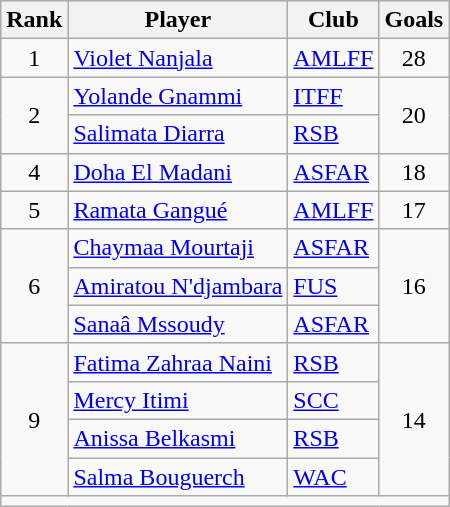<table class="wikitable" style="text-align:center">
<tr>
<th>Rank</th>
<th>Player</th>
<th>Club</th>
<th>Goals</th>
</tr>
<tr>
<td>1</td>
<td align="left"> <a href='#'>Violet Nanjala</a></td>
<td align="left"><a href='#'>AMLFF</a></td>
<td>28</td>
</tr>
<tr>
<td rowspan=2>2</td>
<td align="left"> <a href='#'>Yolande Gnammi</a></td>
<td align="left"><a href='#'>ITFF</a></td>
<td rowspan=2>20</td>
</tr>
<tr>
<td align="left"> <a href='#'>Salimata Diarra</a></td>
<td align="left"><a href='#'>RSB</a></td>
</tr>
<tr>
<td rowspan=1>4</td>
<td align="left"> <a href='#'>Doha El Madani</a></td>
<td align="left"><a href='#'>ASFAR</a></td>
<td rowspan=1>18</td>
</tr>
<tr>
<td>5</td>
<td align="left"> <a href='#'>Ramata Gangué</a></td>
<td align="left"><a href='#'>AMLFF</a></td>
<td>17</td>
</tr>
<tr>
<td rowspan=3>6</td>
<td align="left"> <a href='#'>Chaymaa Mourtaji</a></td>
<td align="left"><a href='#'>ASFAR</a></td>
<td rowspan=3>16</td>
</tr>
<tr>
<td align="left"> <a href='#'>Amiratou N'djambara</a></td>
<td align="left"><a href='#'>FUS</a></td>
</tr>
<tr>
<td align="left"> <a href='#'>Sanaâ Mssoudy</a></td>
<td align="left"><a href='#'>ASFAR</a></td>
</tr>
<tr>
<td rowspan=4>9</td>
<td align="left"> <a href='#'>Fatima Zahraa Naini</a></td>
<td align="left"><a href='#'>RSB</a></td>
<td rowspan=4>14</td>
</tr>
<tr>
<td align="left"> <a href='#'>Mercy Itimi</a></td>
<td align="left"><a href='#'>SCC</a></td>
</tr>
<tr>
<td align="left"> <a href='#'>Anissa Belkasmi</a></td>
<td align="left"><a href='#'>RSB</a></td>
</tr>
<tr>
<td align="left"> <a href='#'>Salma Bouguerch</a></td>
<td align="left"><a href='#'>WAC</a></td>
</tr>
<tr>
<td colspan="2" style="border: none; background: none; text-align: left;"></td>
</tr>
<tr>
</tr>
</table>
